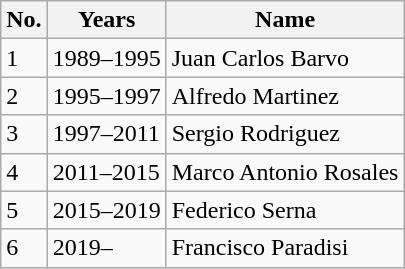<table class="wikitable">
<tr>
<th>No.</th>
<th>Years</th>
<th>Name</th>
</tr>
<tr>
<td>1</td>
<td>1989–1995</td>
<td> Juan Carlos Barvo</td>
</tr>
<tr>
<td>2</td>
<td>1995–1997</td>
<td> Alfredo Martinez</td>
</tr>
<tr>
<td>3</td>
<td>1997–2011</td>
<td> Sergio Rodriguez</td>
</tr>
<tr>
<td>4</td>
<td>2011–2015</td>
<td> Marco Antonio Rosales</td>
</tr>
<tr>
<td>5</td>
<td>2015–2019</td>
<td> Federico Serna</td>
</tr>
<tr>
<td>6</td>
<td>2019–</td>
<td> Francisco Paradisi</td>
</tr>
</table>
